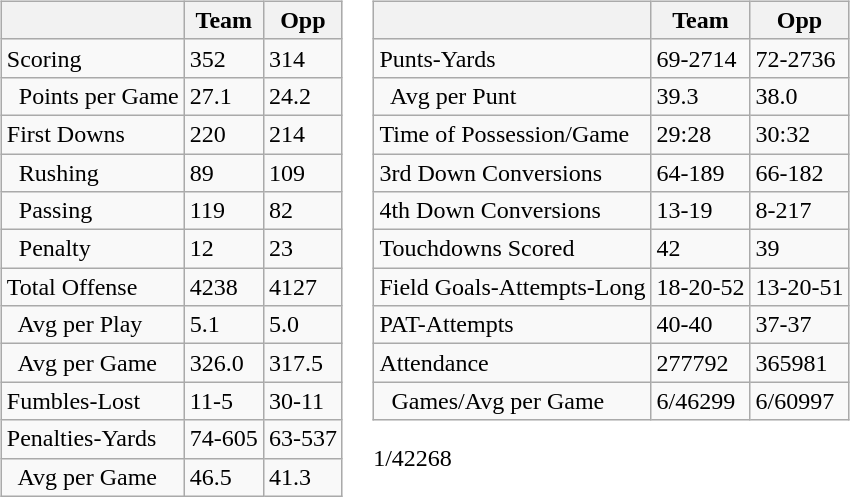<table>
<tr>
<td valign="top"><br><table class="wikitable" style="white-space:nowrap;">
<tr>
<th></th>
<th>Team</th>
<th>Opp</th>
</tr>
<tr>
<td>Scoring</td>
<td>352</td>
<td>314</td>
</tr>
<tr>
<td>  Points per Game</td>
<td>27.1</td>
<td>24.2</td>
</tr>
<tr>
<td>First Downs</td>
<td>220</td>
<td>214</td>
</tr>
<tr>
<td>  Rushing</td>
<td>89</td>
<td>109</td>
</tr>
<tr>
<td>  Passing</td>
<td>119</td>
<td>82</td>
</tr>
<tr>
<td>  Penalty</td>
<td>12</td>
<td>23</td>
</tr>
<tr>
<td>Total Offense</td>
<td>4238</td>
<td>4127</td>
</tr>
<tr>
<td>  Avg per Play</td>
<td>5.1</td>
<td>5.0</td>
</tr>
<tr>
<td>  Avg per Game</td>
<td>326.0</td>
<td>317.5</td>
</tr>
<tr>
<td>Fumbles-Lost</td>
<td>11-5</td>
<td>30-11</td>
</tr>
<tr>
<td>Penalties-Yards</td>
<td>74-605</td>
<td>63-537</td>
</tr>
<tr>
<td>  Avg per Game</td>
<td>46.5</td>
<td>41.3</td>
</tr>
</table>
</td>
<td valign="top"><br><table class="wikitable" style="white-space:nowrap;">
<tr>
<th></th>
<th>Team</th>
<th>Opp</th>
</tr>
<tr>
<td>Punts-Yards</td>
<td>69-2714</td>
<td>72-2736</td>
</tr>
<tr>
<td>  Avg per Punt</td>
<td>39.3</td>
<td>38.0</td>
</tr>
<tr>
<td>Time of Possession/Game</td>
<td>29:28</td>
<td>30:32</td>
</tr>
<tr>
<td>3rd Down Conversions</td>
<td>64-189</td>
<td>66-182</td>
</tr>
<tr>
<td>4th Down Conversions</td>
<td>13-19</td>
<td>8-217</td>
</tr>
<tr>
<td>Touchdowns Scored</td>
<td>42</td>
<td>39</td>
</tr>
<tr>
<td>Field Goals-Attempts-Long</td>
<td>18-20-52</td>
<td>13-20-51</td>
</tr>
<tr>
<td>PAT-Attempts</td>
<td>40-40</td>
<td>37-37</td>
</tr>
<tr>
<td>Attendance</td>
<td>277792</td>
<td>365981</td>
</tr>
<tr>
<td>  Games/Avg per Game</td>
<td>6/46299</td>
<td>6/60997</td>
</tr>
</table>
1/42268</td>
</tr>
</table>
